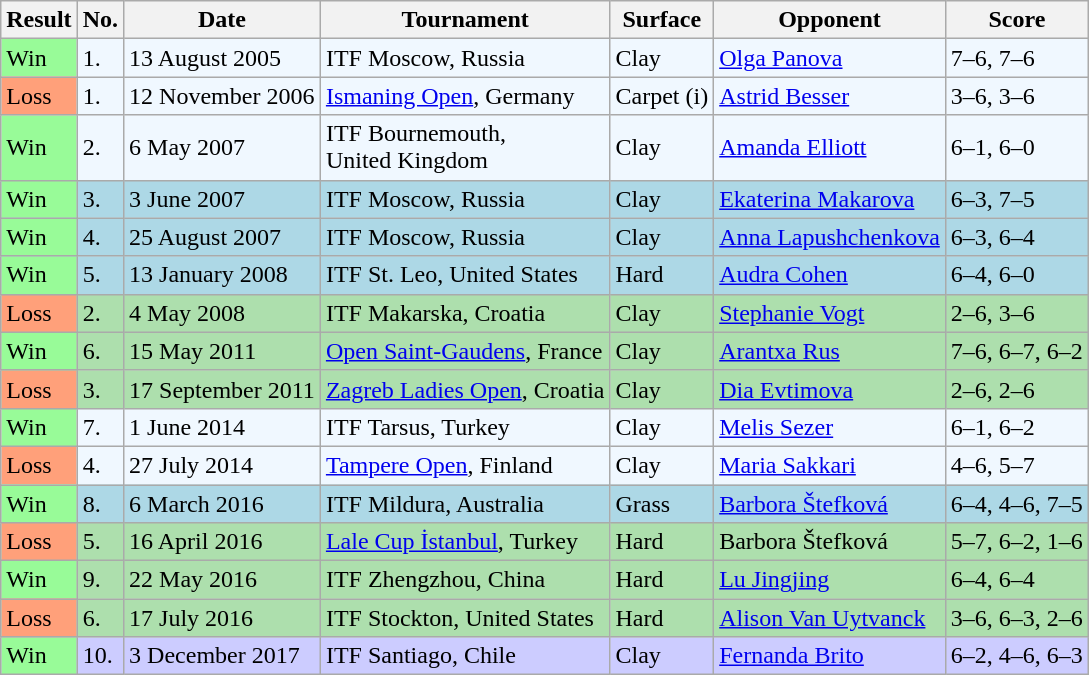<table class="wikitable sortable">
<tr>
<th>Result</th>
<th>No.</th>
<th>Date</th>
<th>Tournament</th>
<th>Surface</th>
<th>Opponent</th>
<th class="unsortable">Score</th>
</tr>
<tr style="background:#f0f8ff;">
<td bgcolor="98FB98">Win</td>
<td>1.</td>
<td>13 August 2005</td>
<td>ITF Moscow, Russia</td>
<td>Clay</td>
<td> <a href='#'>Olga Panova</a></td>
<td>7–6, 7–6</td>
</tr>
<tr style="background:#f0f8ff;">
<td bgcolor="FFA07A">Loss</td>
<td>1.</td>
<td>12 November 2006</td>
<td><a href='#'>Ismaning Open</a>, Germany</td>
<td>Carpet (i)</td>
<td> <a href='#'>Astrid Besser</a></td>
<td>3–6, 3–6</td>
</tr>
<tr style="background:#f0f8ff;">
<td bgcolor="98FB98">Win</td>
<td>2.</td>
<td>6 May 2007</td>
<td>ITF Bournemouth, <br>United Kingdom</td>
<td>Clay</td>
<td> <a href='#'>Amanda Elliott</a></td>
<td>6–1, 6–0</td>
</tr>
<tr style="background:lightblue;">
<td bgcolor="98FB98">Win</td>
<td>3.</td>
<td>3 June 2007</td>
<td>ITF Moscow, Russia</td>
<td>Clay</td>
<td> <a href='#'>Ekaterina Makarova</a></td>
<td>6–3, 7–5</td>
</tr>
<tr style="background:lightblue;">
<td bgcolor="98FB98">Win</td>
<td>4.</td>
<td>25 August 2007</td>
<td>ITF Moscow, Russia</td>
<td>Clay</td>
<td> <a href='#'>Anna Lapushchenkova</a></td>
<td>6–3, 6–4</td>
</tr>
<tr style="background:lightblue;">
<td bgcolor="98FB98">Win</td>
<td>5.</td>
<td>13 January 2008</td>
<td>ITF St. Leo, United States</td>
<td>Hard</td>
<td> <a href='#'>Audra Cohen</a></td>
<td>6–4, 6–0</td>
</tr>
<tr style="background:#addfad;">
<td bgcolor="FFA07A">Loss</td>
<td>2.</td>
<td>4 May 2008</td>
<td>ITF Makarska, Croatia</td>
<td>Clay</td>
<td> <a href='#'>Stephanie Vogt</a></td>
<td>2–6, 3–6</td>
</tr>
<tr style="background:#addfad;">
<td bgcolor="98FB98">Win</td>
<td>6.</td>
<td>15 May 2011</td>
<td><a href='#'>Open Saint-Gaudens</a>, France</td>
<td>Clay</td>
<td> <a href='#'>Arantxa Rus</a></td>
<td>7–6, 6–7, 6–2</td>
</tr>
<tr style="background:#addfad;">
<td bgcolor="FFA07A">Loss</td>
<td>3.</td>
<td>17 September 2011</td>
<td><a href='#'>Zagreb Ladies Open</a>, Croatia</td>
<td>Clay</td>
<td> <a href='#'>Dia Evtimova</a></td>
<td>2–6, 2–6</td>
</tr>
<tr style="background:#f0f8ff;">
<td bgcolor="98FB98">Win</td>
<td>7.</td>
<td>1 June 2014</td>
<td>ITF Tarsus, Turkey</td>
<td>Clay</td>
<td> <a href='#'>Melis Sezer</a></td>
<td>6–1, 6–2</td>
</tr>
<tr style="background:#f0f8ff;">
<td bgcolor="FFA07A">Loss</td>
<td>4.</td>
<td>27 July 2014</td>
<td><a href='#'>Tampere Open</a>, Finland</td>
<td>Clay</td>
<td> <a href='#'>Maria Sakkari</a></td>
<td>4–6, 5–7</td>
</tr>
<tr style="background:lightblue;">
<td bgcolor="98FB98">Win</td>
<td>8.</td>
<td>6 March 2016</td>
<td>ITF Mildura, Australia</td>
<td>Grass</td>
<td> <a href='#'>Barbora Štefková</a></td>
<td>6–4, 4–6, 7–5</td>
</tr>
<tr style="background:#addfad;">
<td bgcolor="FFA07A">Loss</td>
<td>5.</td>
<td>16 April 2016</td>
<td><a href='#'>Lale Cup İstanbul</a>, Turkey</td>
<td>Hard</td>
<td> Barbora Štefková</td>
<td>5–7, 6–2, 1–6</td>
</tr>
<tr style="background:#addfad;">
<td bgcolor="98FB98">Win</td>
<td>9.</td>
<td>22 May 2016</td>
<td>ITF Zhengzhou, China</td>
<td>Hard</td>
<td> <a href='#'>Lu Jingjing</a></td>
<td>6–4, 6–4</td>
</tr>
<tr style="background:#addfad;">
<td bgcolor="FFA07A">Loss</td>
<td>6.</td>
<td>17 July 2016</td>
<td>ITF Stockton, United States</td>
<td>Hard</td>
<td> <a href='#'>Alison Van Uytvanck</a></td>
<td>3–6, 6–3, 2–6</td>
</tr>
<tr style="background:#ccccff;">
<td bgcolor="98FB98">Win</td>
<td>10.</td>
<td>3 December 2017</td>
<td>ITF Santiago, Chile</td>
<td>Clay</td>
<td> <a href='#'>Fernanda Brito</a></td>
<td>6–2, 4–6, 6–3</td>
</tr>
</table>
